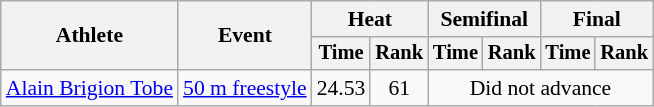<table class=wikitable style="font-size:90%">
<tr>
<th rowspan="2">Athlete</th>
<th rowspan="2">Event</th>
<th colspan="2">Heat</th>
<th colspan="2">Semifinal</th>
<th colspan="2">Final</th>
</tr>
<tr style="font-size:95%">
<th>Time</th>
<th>Rank</th>
<th>Time</th>
<th>Rank</th>
<th>Time</th>
<th>Rank</th>
</tr>
<tr align=center>
<td align=left><a href='#'>Alain Brigion Tobe</a></td>
<td align=left><a href='#'>50 m freestyle</a></td>
<td>24.53</td>
<td>61</td>
<td colspan=4>Did not advance</td>
</tr>
</table>
